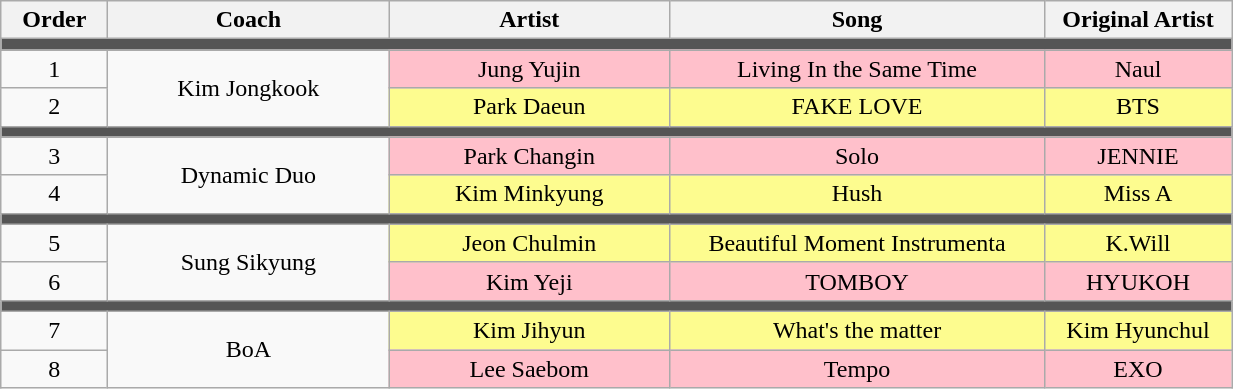<table class="wikitable" style="text-align:center; width:65%;">
<tr>
<th scope="col" width="05%">Order</th>
<th scope="col" width="15%">Coach</th>
<th scope="col" width="15%">Artist</th>
<th scope="col" width="20%">Song</th>
<th scope="col" width="10%">Original Artist</th>
</tr>
<tr>
<td colspan="5" style="background:#555;"></td>
</tr>
<tr>
<td>1</td>
<td rowspan="2">Kim Jongkook</td>
<td style="background:pink;">Jung Yujin</td>
<td style="background:pink;">Living In the Same Time</td>
<td style="background:pink;">Naul</td>
</tr>
<tr>
<td>2</td>
<td style="background:#fdfc8f;">Park Daeun</td>
<td style="background:#fdfc8f;">FAKE LOVE</td>
<td style="background:#fdfc8f;">BTS</td>
</tr>
<tr>
<td colspan="6" style="background:#555;"></td>
</tr>
<tr>
<td>3</td>
<td rowspan="2">Dynamic Duo</td>
<td style="background:pink;">Park Changin</td>
<td style="background:pink;">Solo</td>
<td style="background:pink;">JENNIE</td>
</tr>
<tr>
<td>4</td>
<td style="background:#fdfc8f;">Kim Minkyung</td>
<td style="background:#fdfc8f;">Hush</td>
<td style="background:#fdfc8f;">Miss A</td>
</tr>
<tr>
<td colspan="6" style="background:#555;"></td>
</tr>
<tr>
<td>5</td>
<td rowspan="2">Sung Sikyung</td>
<td style="background:#fdfc8f;">Jeon Chulmin</td>
<td style="background:#fdfc8f;">Beautiful Moment Instrumenta</td>
<td style="background:#fdfc8f;">K.Will</td>
</tr>
<tr>
<td>6</td>
<td style="background:pink;">Kim Yeji</td>
<td style="background:pink;">TOMBOY</td>
<td style="background:pink;">HYUKOH</td>
</tr>
<tr>
<td colspan="6" style="background:#555;"></td>
</tr>
<tr>
<td>7</td>
<td rowspan="2">BoA</td>
<td style="background:#fdfc8f;">Kim Jihyun</td>
<td style="background:#fdfc8f;">What's the matter</td>
<td style="background:#fdfc8f;">Kim Hyunchul</td>
</tr>
<tr>
<td>8</td>
<td style="background:pink;">Lee Saebom</td>
<td style="background:pink;">Tempo</td>
<td style="background:pink;">EXO</td>
</tr>
</table>
